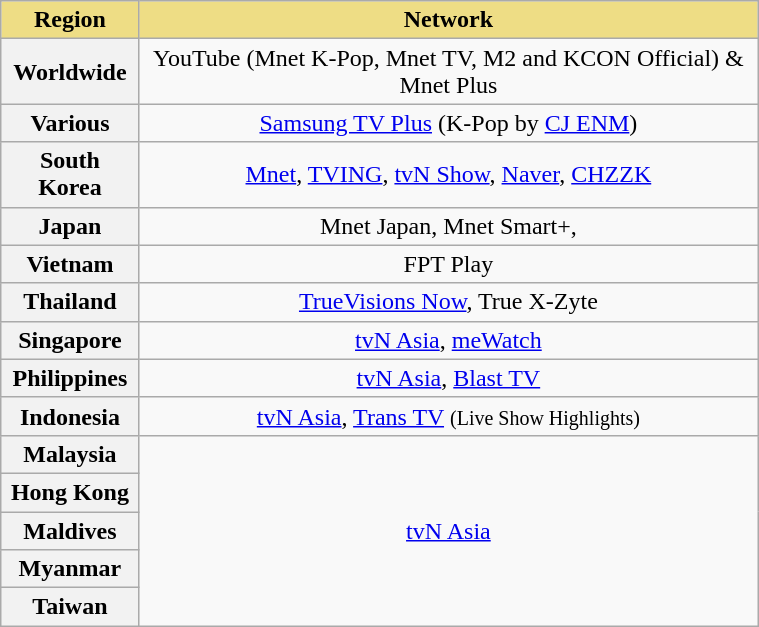<table class="wikitable" style="text-align:center; width:40%">
<tr>
<th scope="col" style="background-color:#EEDD85">Region</th>
<th scope="col" style="background-color:#EEDD85">Network</th>
</tr>
<tr>
<th scope="col">Worldwide</th>
<td>YouTube (Mnet K-Pop, Mnet TV, M2 and KCON Official) & Mnet Plus</td>
</tr>
<tr>
<th scope="col">Various</th>
<td><a href='#'>Samsung TV Plus</a> (K-Pop by <a href='#'>CJ ENM</a>)</td>
</tr>
<tr>
<th scope="col">South Korea</th>
<td><a href='#'>Mnet</a>, <a href='#'>TVING</a>, <a href='#'>tvN Show</a>, <a href='#'>Naver</a>, <a href='#'>CHZZK</a></td>
</tr>
<tr>
<th scope="col">Japan</th>
<td>Mnet Japan, Mnet Smart+,  </td>
</tr>
<tr>
<th scope="col">Vietnam</th>
<td>FPT Play</td>
</tr>
<tr>
<th scope="col">Thailand</th>
<td><a href='#'>TrueVisions Now</a>, True X-Zyte</td>
</tr>
<tr>
<th scope="col">Singapore</th>
<td><a href='#'>tvN Asia</a>, <a href='#'>meWatch</a></td>
</tr>
<tr>
<th scope="col">Philippines</th>
<td><a href='#'>tvN Asia</a>, <a href='#'>Blast TV</a></td>
</tr>
<tr>
<th scope="col">Indonesia</th>
<td><a href='#'>tvN Asia</a>, <a href='#'>Trans TV</a> <small>(Live Show Highlights)</small></td>
</tr>
<tr>
<th scope="col">Malaysia</th>
<td rowspan="5"><a href='#'>tvN Asia</a></td>
</tr>
<tr>
<th scope="col">Hong Kong</th>
</tr>
<tr>
<th scope="col">Maldives</th>
</tr>
<tr>
<th scope="col">Myanmar</th>
</tr>
<tr>
<th scope="col">Taiwan</th>
</tr>
</table>
